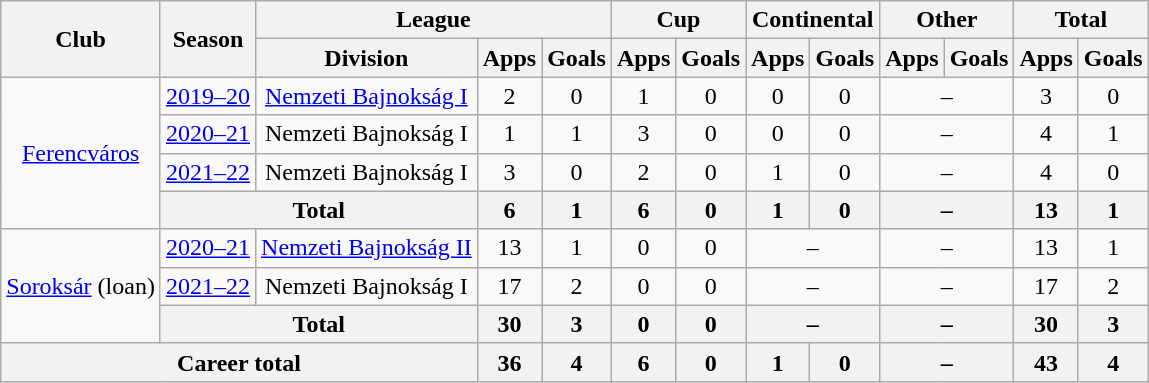<table class="wikitable" style="text-align:center">
<tr>
<th rowspan="2">Club</th>
<th rowspan="2">Season</th>
<th colspan="3">League</th>
<th colspan="2">Cup</th>
<th colspan="2">Continental</th>
<th colspan="2">Other</th>
<th colspan="2">Total</th>
</tr>
<tr>
<th>Division</th>
<th>Apps</th>
<th>Goals</th>
<th>Apps</th>
<th>Goals</th>
<th>Apps</th>
<th>Goals</th>
<th>Apps</th>
<th>Goals</th>
<th>Apps</th>
<th>Goals</th>
</tr>
<tr>
<td rowspan="4"><a href='#'>Ferencváros</a></td>
<td><a href='#'>2019–20</a></td>
<td><a href='#'>Nemzeti Bajnokság I</a></td>
<td>2</td>
<td>0</td>
<td>1</td>
<td>0</td>
<td>0</td>
<td>0</td>
<td colspan="2">–</td>
<td>3</td>
<td>0</td>
</tr>
<tr>
<td><a href='#'>2020–21</a></td>
<td>Nemzeti Bajnokság I</td>
<td>1</td>
<td>1</td>
<td>3</td>
<td>0</td>
<td>0</td>
<td>0</td>
<td colspan="2">–</td>
<td>4</td>
<td>1</td>
</tr>
<tr>
<td><a href='#'>2021–22</a></td>
<td>Nemzeti Bajnokság I</td>
<td>3</td>
<td>0</td>
<td>2</td>
<td>0</td>
<td>1</td>
<td>0</td>
<td colspan="2">–</td>
<td>4</td>
<td>0</td>
</tr>
<tr>
<th colspan="2">Total</th>
<th>6</th>
<th>1</th>
<th>6</th>
<th>0</th>
<th>1</th>
<th>0</th>
<th colspan="2">–</th>
<th>13</th>
<th>1</th>
</tr>
<tr>
<td rowspan="3"><a href='#'>Soroksár</a> (loan)</td>
<td><a href='#'>2020–21</a></td>
<td><a href='#'>Nemzeti Bajnokság II</a></td>
<td>13</td>
<td>1</td>
<td>0</td>
<td>0</td>
<td colspan="2">–</td>
<td colspan="2">–</td>
<td>13</td>
<td>1</td>
</tr>
<tr>
<td><a href='#'>2021–22</a></td>
<td>Nemzeti Bajnokság I</td>
<td>17</td>
<td>2</td>
<td>0</td>
<td>0</td>
<td colspan="2">–</td>
<td colspan="2">–</td>
<td>17</td>
<td>2</td>
</tr>
<tr>
<th colspan="2">Total</th>
<th>30</th>
<th>3</th>
<th>0</th>
<th>0</th>
<th colspan="2">–</th>
<th colspan="2">–</th>
<th>30</th>
<th>3</th>
</tr>
<tr>
<th colspan="3">Career total</th>
<th>36</th>
<th>4</th>
<th>6</th>
<th>0</th>
<th>1</th>
<th>0</th>
<th colspan="2">–</th>
<th>43</th>
<th>4</th>
</tr>
</table>
